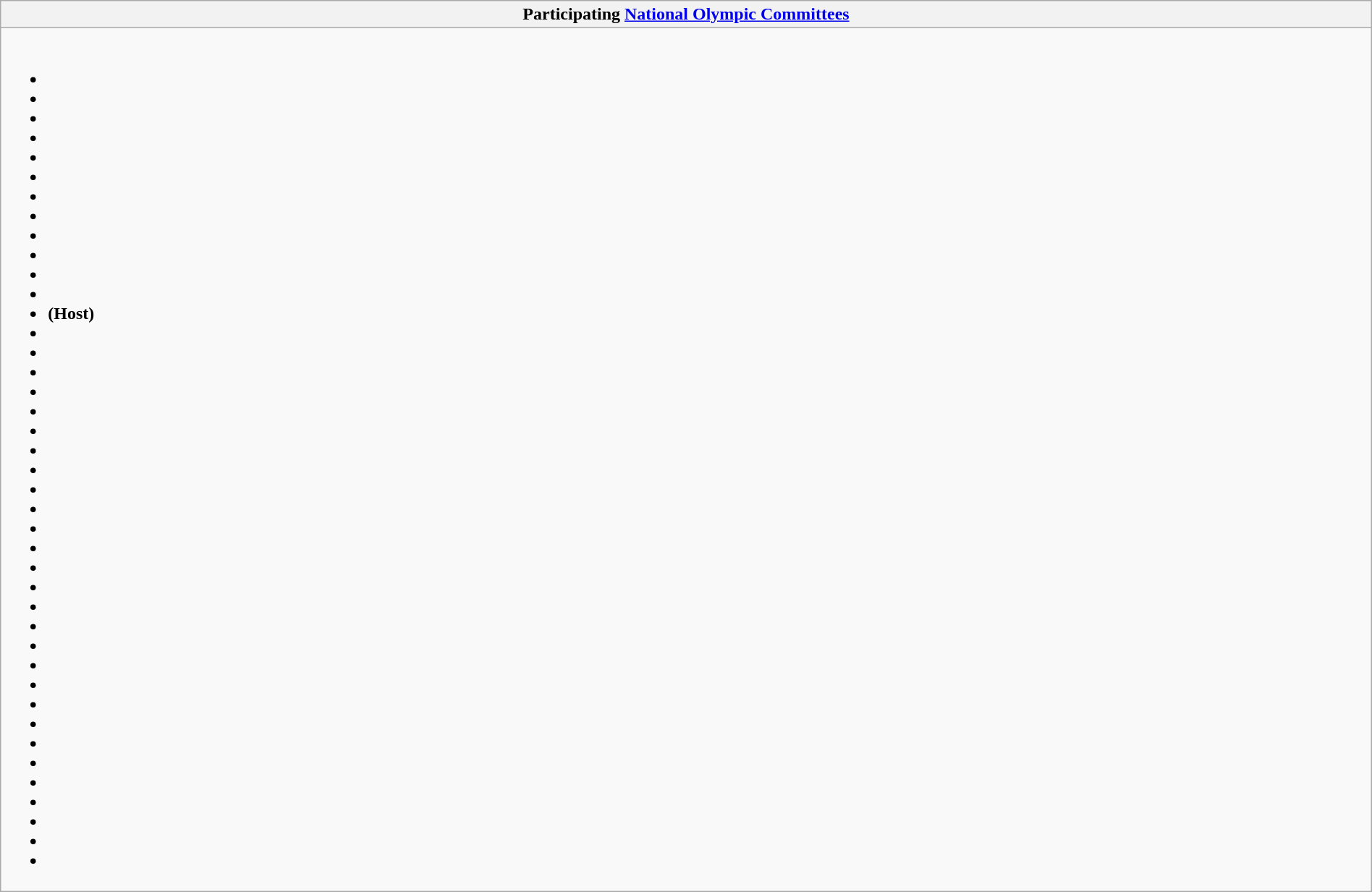<table class="wikitable mw-collapsible" style="width:100%;">
<tr>
<th>Participating <a href='#'>National Olympic Committees</a></th>
</tr>
<tr>
<td><br><ul><li></li><li></li><li></li><li></li><li></li><li></li><li></li><li></li><li></li><li></li><li></li><li></li><li> <strong>(Host)</strong></li><li></li><li></li><li></li><li></li><li></li><li></li><li></li><li></li><li></li><li></li><li></li><li></li><li></li><li></li><li></li><li></li><li></li><li></li><li></li><li></li><li></li><li></li><li></li><li></li><li></li><li></li><li></li><li></li></ul></td>
</tr>
</table>
